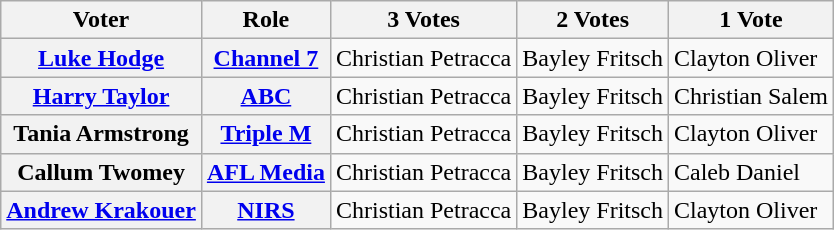<table class="wikitable">
<tr>
<th>Voter</th>
<th>Role</th>
<th>3 Votes</th>
<th>2 Votes</th>
<th>1 Vote</th>
</tr>
<tr>
<th><a href='#'>Luke Hodge</a></th>
<th><a href='#'>Channel 7</a></th>
<td>Christian Petracca</td>
<td>Bayley Fritsch</td>
<td>Clayton Oliver</td>
</tr>
<tr>
<th><a href='#'>Harry Taylor</a></th>
<th><a href='#'>ABC</a></th>
<td>Christian Petracca</td>
<td>Bayley Fritsch</td>
<td>Christian Salem</td>
</tr>
<tr>
<th>Tania Armstrong</th>
<th><a href='#'>Triple M</a></th>
<td>Christian Petracca</td>
<td>Bayley Fritsch</td>
<td>Clayton Oliver</td>
</tr>
<tr>
<th>Callum Twomey</th>
<th><a href='#'>AFL Media</a></th>
<td>Christian Petracca</td>
<td>Bayley Fritsch</td>
<td>Caleb Daniel</td>
</tr>
<tr>
<th><a href='#'>Andrew Krakouer</a></th>
<th><a href='#'>NIRS</a></th>
<td>Christian Petracca</td>
<td>Bayley Fritsch</td>
<td>Clayton Oliver</td>
</tr>
</table>
